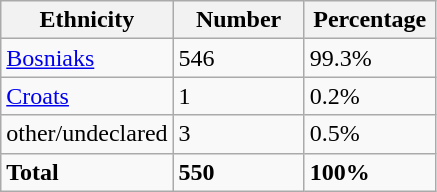<table class="wikitable">
<tr>
<th width="100px">Ethnicity</th>
<th width="80px">Number</th>
<th width="80px">Percentage</th>
</tr>
<tr>
<td><a href='#'>Bosniaks</a></td>
<td>546</td>
<td>99.3%</td>
</tr>
<tr>
<td><a href='#'>Croats</a></td>
<td>1</td>
<td>0.2%</td>
</tr>
<tr>
<td>other/undeclared</td>
<td>3</td>
<td>0.5%</td>
</tr>
<tr>
<td><strong>Total</strong></td>
<td><strong>550</strong></td>
<td><strong>100%</strong></td>
</tr>
</table>
